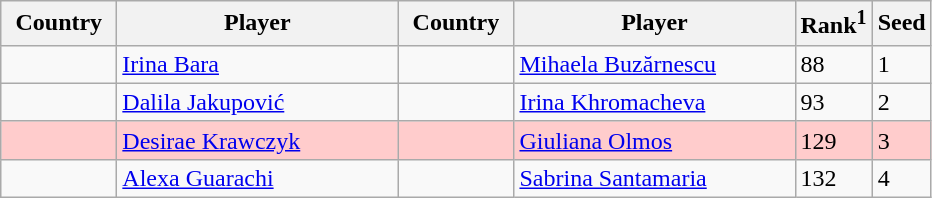<table class="sortable wikitable">
<tr>
<th width="70">Country</th>
<th width="180">Player</th>
<th width="70">Country</th>
<th width="180">Player</th>
<th>Rank<sup>1</sup></th>
<th>Seed</th>
</tr>
<tr>
<td></td>
<td><a href='#'>Irina Bara</a></td>
<td></td>
<td><a href='#'>Mihaela Buzărnescu</a></td>
<td>88</td>
<td>1</td>
</tr>
<tr>
<td></td>
<td><a href='#'>Dalila Jakupović</a></td>
<td></td>
<td><a href='#'>Irina Khromacheva</a></td>
<td>93</td>
<td>2</td>
</tr>
<tr style="background:#fcc;">
<td></td>
<td><a href='#'>Desirae Krawczyk</a></td>
<td></td>
<td><a href='#'>Giuliana Olmos</a></td>
<td>129</td>
<td>3</td>
</tr>
<tr>
<td></td>
<td><a href='#'>Alexa Guarachi</a></td>
<td></td>
<td><a href='#'>Sabrina Santamaria</a></td>
<td>132</td>
<td>4</td>
</tr>
</table>
